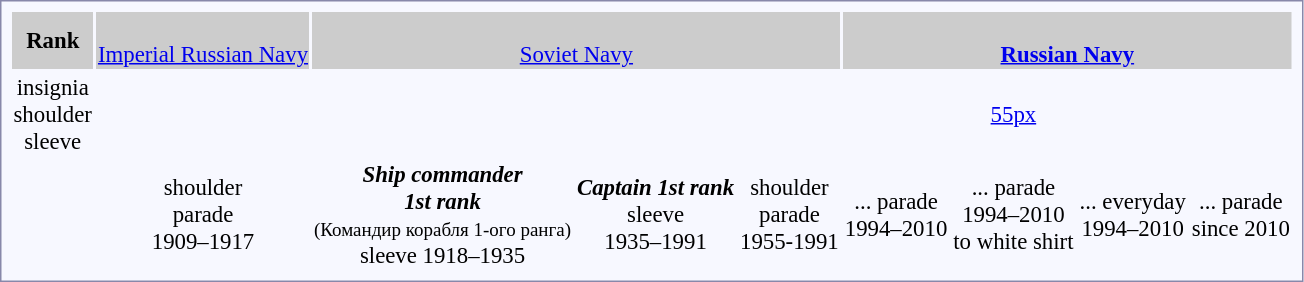<table style="border:1px solid #8888aa; background-color:#f7f8ff; padding:5px; font-size:95%; margin: 12px 12px 12px 0px;">
<tr bgcolor="#CCCCCC" align="center">
<th>Rank</th>
<td colspan=1><br><a href='#'>Imperial Russian Navy</a></td>
<td colspan=3><br><a href='#'>Soviet Navy</a></td>
<th colspan=4><br><a href='#'>Russian Navy</a></th>
</tr>
<tr align="center">
<td rowspan="1">insignia<br>shoulder<br>sleeve</td>
<td></td>
<td></td>
<td></td>
<td></td>
<td></td>
<td><a href='#'>55px</a></td>
<td></td>
<td></td>
</tr>
<tr align="center">
<td></td>
<td>shoulder<br>parade<br>1909–1917</td>
<td><strong><em>Ship commander<br>1st rank</em></strong><br><small>(Командир корабля 1-ого ранга)</small><br>sleeve 1918–1935</td>
<td><strong><em>Captain 1st rank</em></strong><br>sleeve<br>1935–1991</td>
<td>shoulder<br>parade<br>1955-1991</td>
<td>... parade<br>1994–2010</td>
<td>... parade<br>1994–2010<br>to white shirt</td>
<td>... everyday<br>1994–2010</td>
<td>... parade<br>since 2010</td>
</tr>
</table>
